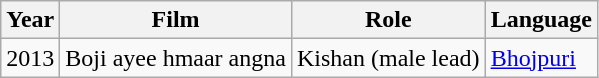<table class="wikitable sortable">
<tr>
<th>Year</th>
<th>Film</th>
<th>Role</th>
<th>Language</th>
</tr>
<tr>
<td>2013</td>
<td>Boji ayee hmaar angna</td>
<td>Kishan (male lead)</td>
<td><a href='#'>Bhojpuri</a></td>
</tr>
</table>
